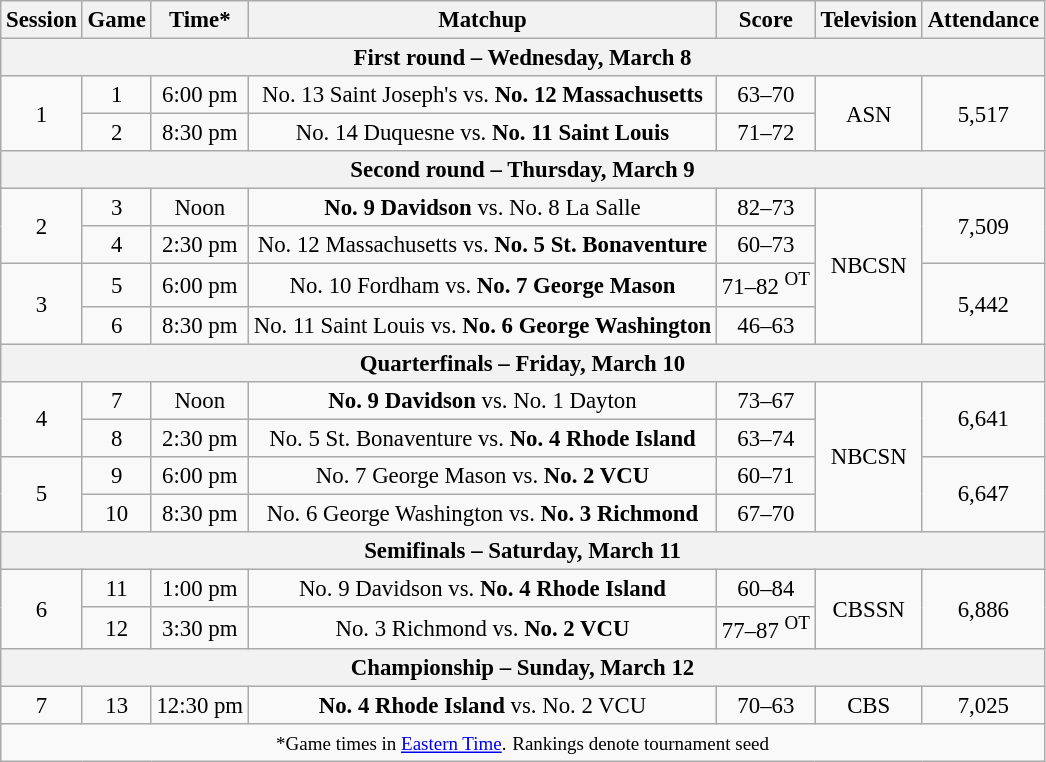<table class="wikitable" style="font-size: 95%; text-align:center">
<tr>
<th>Session</th>
<th>Game</th>
<th>Time*</th>
<th>Matchup</th>
<th>Score</th>
<th>Television</th>
<th>Attendance</th>
</tr>
<tr>
<th colspan=7>First round – Wednesday, March 8</th>
</tr>
<tr>
<td rowspan=2>1</td>
<td>1</td>
<td>6:00 pm</td>
<td>No. 13 Saint Joseph's vs. <strong>No. 12 Massachusetts</strong></td>
<td>63–70</td>
<td rowspan=2>ASN</td>
<td rowspan=2>5,517</td>
</tr>
<tr>
<td>2</td>
<td>8:30 pm</td>
<td>No. 14 Duquesne vs. <strong>No. 11 Saint Louis</strong></td>
<td>71–72</td>
</tr>
<tr>
<th colspan=7>Second round – Thursday, March 9</th>
</tr>
<tr>
<td rowspan=2>2</td>
<td>3</td>
<td>Noon</td>
<td><strong>No. 9 Davidson</strong> vs. No. 8 La Salle</td>
<td>82–73</td>
<td rowspan=4>NBCSN</td>
<td rowspan=2>7,509</td>
</tr>
<tr>
<td>4</td>
<td>2:30 pm</td>
<td>No. 12 Massachusetts vs. <strong>No. 5 St. Bonaventure</strong></td>
<td>60–73</td>
</tr>
<tr>
<td rowspan=2>3</td>
<td>5</td>
<td>6:00 pm</td>
<td>No. 10 Fordham vs. <strong>No. 7 George Mason</strong></td>
<td>71–82 <sup>OT</sup></td>
<td rowspan=2>5,442</td>
</tr>
<tr>
<td>6</td>
<td>8:30 pm</td>
<td>No. 11 Saint Louis vs. <strong>No. 6 George Washington</strong></td>
<td>46–63</td>
</tr>
<tr>
<th colspan=7>Quarterfinals – Friday, March 10</th>
</tr>
<tr>
<td rowspan=2>4</td>
<td>7</td>
<td>Noon</td>
<td><strong>No. 9 Davidson</strong> vs. No. 1 Dayton</td>
<td>73–67</td>
<td rowspan=4>NBCSN</td>
<td rowspan=2>6,641</td>
</tr>
<tr>
<td>8</td>
<td>2:30 pm</td>
<td>No. 5 St. Bonaventure vs. <strong>No. 4 Rhode Island</strong></td>
<td>63–74</td>
</tr>
<tr>
<td rowspan=2>5</td>
<td>9</td>
<td>6:00 pm</td>
<td>No. 7 George Mason vs. <strong>No. 2 VCU</strong></td>
<td>60–71</td>
<td rowspan=2>6,647</td>
</tr>
<tr>
<td>10</td>
<td>8:30 pm</td>
<td>No. 6 George Washington vs. <strong>No. 3 Richmond</strong></td>
<td>67–70</td>
</tr>
<tr>
<th colspan=7>Semifinals – Saturday, March 11</th>
</tr>
<tr>
<td rowspan=2>6</td>
<td>11</td>
<td>1:00 pm</td>
<td>No. 9 Davidson vs. <strong>No. 4 Rhode Island</strong></td>
<td>60–84</td>
<td rowspan=2>CBSSN</td>
<td rowspan=2>6,886</td>
</tr>
<tr>
<td>12</td>
<td>3:30 pm</td>
<td>No. 3 Richmond vs. <strong>No. 2 VCU</strong></td>
<td>77–87 <sup>OT</sup></td>
</tr>
<tr>
<th colspan=7>Championship – Sunday, March 12</th>
</tr>
<tr>
<td>7</td>
<td>13</td>
<td>12:30 pm</td>
<td><strong>No. 4 Rhode Island</strong> vs. No. 2 VCU</td>
<td>70–63</td>
<td>CBS</td>
<td>7,025</td>
</tr>
<tr>
<td colspan=7><small>*Game times in <a href='#'>Eastern Time</a>.</small> <small>Rankings denote tournament seed</small></td>
</tr>
</table>
